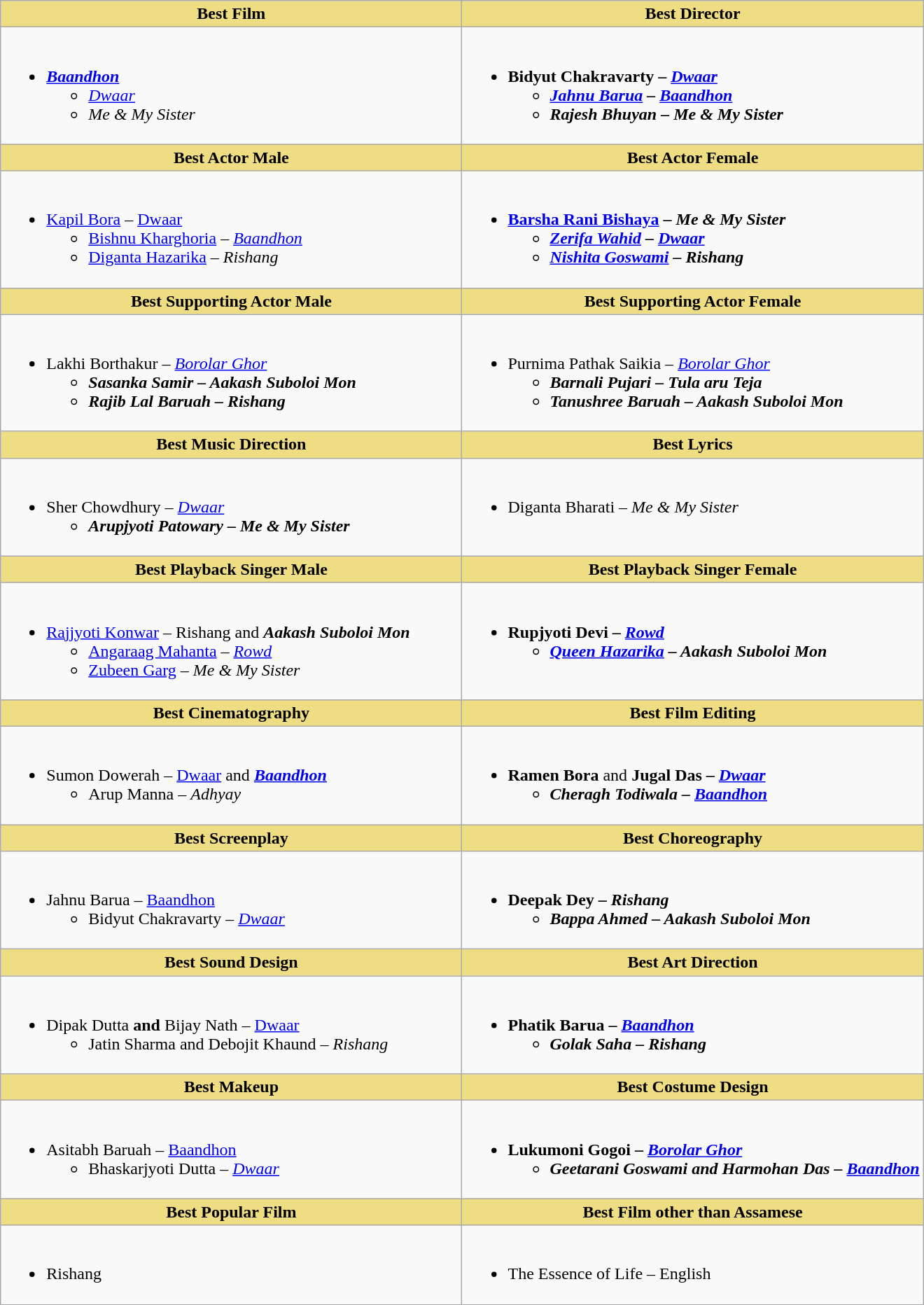<table class=wikitable>
<tr>
<th style="background:#EEDD82; width:50%">Best Film</th>
<th style="background:#EEDD82; width:50%">Best Director</th>
</tr>
<tr>
<td valign="top"><br><ul><li><strong><em><a href='#'>Baandhon</a></em></strong><ul><li><em><a href='#'>Dwaar</a></em></li><li><em>Me & My Sister</em></li></ul></li></ul></td>
<td valign="top"><br><ul><li><strong>Bidyut Chakravarty – <em><a href='#'>Dwaar</a><strong><em><ul><li><a href='#'>Jahnu Barua</a> – </em><a href='#'>Baandhon</a><em></li><li>Rajesh Bhuyan – </em>Me & My Sister<em></li></ul></li></ul></td>
</tr>
<tr>
<th style="background:#EEDD82">Best Actor Male</th>
<th style="background:#EEDD82">Best Actor Female</th>
</tr>
<tr>
<td valign="top"><br><ul><li></strong><a href='#'>Kapil Bora</a> – </em><a href='#'>Dwaar</a></em></strong><ul><li><a href='#'>Bishnu Kharghoria</a> – <em><a href='#'>Baandhon</a></em></li><li><a href='#'>Diganta Hazarika</a> – <em>Rishang</em></li></ul></li></ul></td>
<td valign="top"><br><ul><li><strong><a href='#'>Barsha Rani Bishaya</a> – <em>Me & My Sister<strong><em><ul><li><a href='#'>Zerifa Wahid</a> – </em><a href='#'>Dwaar</a><em></li><li><a href='#'>Nishita Goswami</a> – </em>Rishang<em></li></ul></li></ul></td>
</tr>
<tr>
<th style="background:#EEDD82">Best Supporting Actor Male</th>
<th style="background:#EEDD82">Best Supporting Actor Female</th>
</tr>
<tr>
<td valign="top"><br><ul><li></em></strong>Lakhi Borthakur</em> – <em><a href='#'>Borolar Ghor</a><strong><em><ul><li>Sasanka Samir – </em>Aakash Suboloi Mon<em></li><li>Rajib Lal Baruah – </em>Rishang<em></li></ul></li></ul></td>
<td valign="top"><br><ul><li></em></strong>Purnima Pathak Saikia</em> – <em><a href='#'>Borolar Ghor</a><strong><em><ul><li>Barnali Pujari – </em>Tula aru Teja<em></li><li>Tanushree Baruah – </em>Aakash Suboloi Mon<em></li></ul></li></ul></td>
</tr>
<tr>
<th style="background:#EEDD82">Best Music Direction</th>
<th style="background:#EEDD82">Best Lyrics</th>
</tr>
<tr>
<td valign="top"><br><ul><li></em></strong>Sher Chowdhury</em> – <em><a href='#'>Dwaar</a><strong><em><ul><li>Arupjyoti Patowary – </em>Me & My Sister<em></li></ul></li></ul></td>
<td valign="top"><br><ul><li></em></strong>Diganta Bharati</em> – <em>Me & My Sister<strong><em></li></ul></td>
</tr>
<tr>
<th style="background:#EEDD82">Best Playback Singer Male</th>
<th style="background:#EEDD82">Best Playback Singer Female</th>
</tr>
<tr>
<td valign="top"><br><ul><li></strong><a href='#'>Rajjyoti Konwar</a> – </em>Rishang</em></strong> and <strong><em>Aakash Suboloi Mon</em></strong><ul><li><a href='#'>Angaraag Mahanta</a> – <em><a href='#'>Rowd</a></em></li><li><a href='#'>Zubeen Garg</a> – <em>Me & My Sister</em></li></ul></li></ul></td>
<td valign="top"><br><ul><li><strong>Rupjyoti Devi – <em><a href='#'>Rowd</a><strong><em><ul><li><a href='#'>Queen Hazarika</a> – </em>Aakash Suboloi Mon<em></li></ul></li></ul></td>
</tr>
<tr>
<th style="background:#EEDD82">Best Cinematography</th>
<th style="background:#EEDD82">Best Film Editing</th>
</tr>
<tr>
<td valign="top"><br><ul><li></strong>Sumon Dowerah – </em><a href='#'>Dwaar</a></em></strong> and <strong><em><a href='#'>Baandhon</a></em></strong><ul><li>Arup Manna – <em>Adhyay</em></li></ul></li></ul></td>
<td valign="top"><br><ul><li><strong>Ramen Bora</strong> and <strong>Jugal Das – <em><a href='#'>Dwaar</a><strong><em><ul><li>Cheragh Todiwala – </em><a href='#'>Baandhon</a><em></li></ul></li></ul></td>
</tr>
<tr>
<th style="background:#EEDD82">Best Screenplay</th>
<th style="background:#EEDD82">Best Choreography</th>
</tr>
<tr>
<td valign="top"><br><ul><li></strong>Jahnu Barua – </em><a href='#'>Baandhon</a></em></strong><ul><li>Bidyut Chakravarty – <em><a href='#'>Dwaar</a></em></li></ul></li></ul></td>
<td valign="top"><br><ul><li><strong>Deepak Dey – <em>Rishang<strong><em><ul><li>Bappa Ahmed – </em>Aakash Suboloi Mon<em></li></ul></li></ul></td>
</tr>
<tr>
<th style="background:#EEDD82">Best Sound Design</th>
<th style="background:#EEDD82">Best Art Direction</th>
</tr>
<tr>
<td valign="top"><br><ul><li></strong>Dipak Dutta<strong> and </strong>Bijay Nath – </em><a href='#'>Dwaar</a></em></strong><ul><li>Jatin Sharma and Debojit Khaund – <em>Rishang</em></li></ul></li></ul></td>
<td valign="top"><br><ul><li><strong>Phatik Barua – <em><a href='#'>Baandhon</a><strong><em><ul><li>Golak Saha – </em>Rishang<em></li></ul></li></ul></td>
</tr>
<tr>
<th style="background:#EEDD82">Best Makeup</th>
<th style="background:#EEDD82">Best Costume Design</th>
</tr>
<tr>
<td valign="top"><br><ul><li></strong>Asitabh Baruah – </em><a href='#'>Baandhon</a></em></strong><ul><li>Bhaskarjyoti Dutta – <em><a href='#'>Dwaar</a></em></li></ul></li></ul></td>
<td valign="top"><br><ul><li><strong>Lukumoni Gogoi – <em><a href='#'>Borolar Ghor</a><strong><em><ul><li>Geetarani Goswami and Harmohan Das – </em><a href='#'>Baandhon</a><em></li></ul></li></ul></td>
</tr>
<tr>
<th style="background:#EEDD82">Best Popular Film</th>
<th style="background:#EEDD82">Best Film other than Assamese</th>
</tr>
<tr>
<td valign="top"><br><ul><li></em></strong>Rishang<strong><em></li></ul></td>
<td valign="top"><br><ul><li></em></strong>The Essence of Life</em> – English</strong></li></ul></td>
</tr>
</table>
